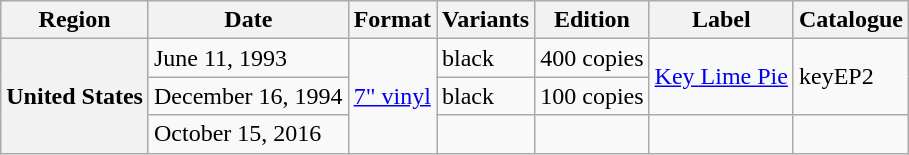<table class="wikitable plainrowheaders">
<tr>
<th scope="col">Region</th>
<th scope="col">Date</th>
<th scope="col">Format</th>
<th scope="col">Variants</th>
<th scope="col">Edition</th>
<th scope="col">Label</th>
<th scope="col">Catalogue</th>
</tr>
<tr>
<th rowspan="3" scope="row">United States</th>
<td>June 11, 1993</td>
<td rowspan="3"><a href='#'>7" vinyl</a></td>
<td>black</td>
<td>400 copies</td>
<td rowspan="2"><a href='#'>Key Lime Pie</a></td>
<td rowspan="2">keyEP2</td>
</tr>
<tr>
<td>December 16, 1994</td>
<td>black</td>
<td>100 copies</td>
</tr>
<tr>
<td>October 15, 2016</td>
<td></td>
<td></td>
<td></td>
<td></td>
</tr>
</table>
